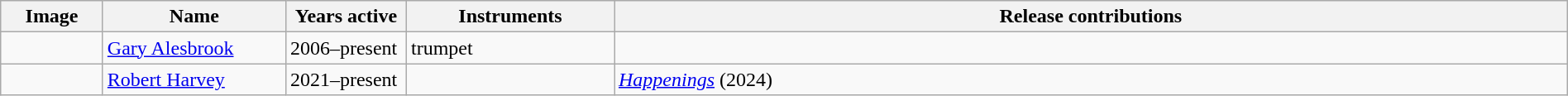<table class="wikitable" width="100%" border="1">
<tr>
<th width="75">Image</th>
<th width="140">Name</th>
<th width="90">Years active</th>
<th width="160">Instruments</th>
<th>Release contributions</th>
</tr>
<tr>
<td></td>
<td><a href='#'>Gary Alesbrook</a></td>
<td>2006–present</td>
<td>trumpet</td>
<td></td>
</tr>
<tr>
<td></td>
<td><a href='#'>Robert Harvey</a></td>
<td>2021–present</td>
<td></td>
<td {{flatlist><em><a href='#'>Happenings</a></em> (2024)</td>
</tr>
</table>
